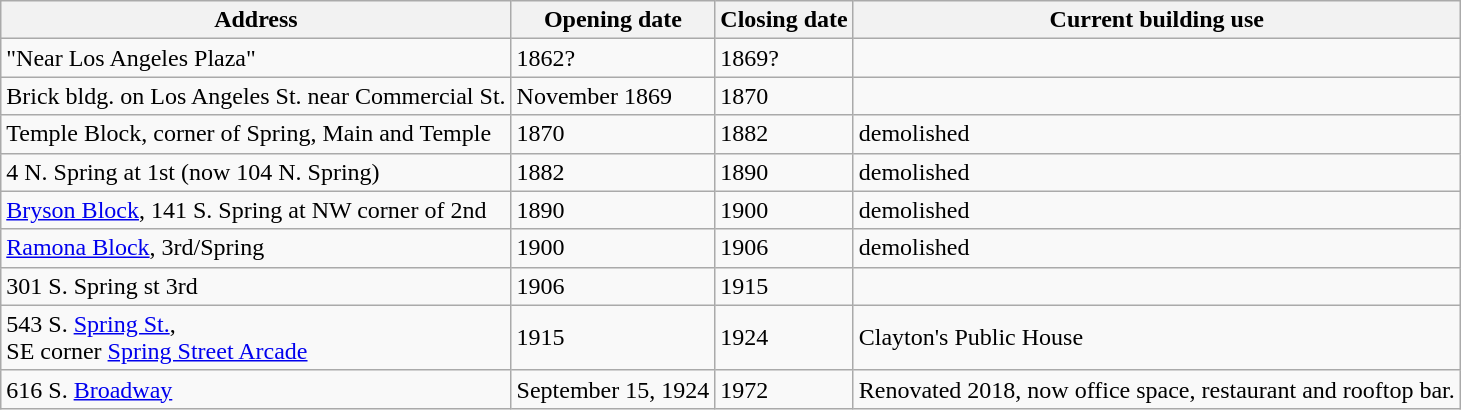<table class="wikitable">
<tr>
<th>Address</th>
<th>Opening date</th>
<th>Closing date</th>
<th>Current building use</th>
</tr>
<tr>
<td>"Near Los Angeles Plaza"</td>
<td>1862?</td>
<td>1869?</td>
<td></td>
</tr>
<tr>
<td>Brick bldg. on Los Angeles St. near Commercial St.</td>
<td>November 1869</td>
<td>1870</td>
<td></td>
</tr>
<tr>
<td>Temple Block, corner of Spring, Main and Temple</td>
<td>1870</td>
<td>1882</td>
<td>demolished</td>
</tr>
<tr>
<td>4 N. Spring at 1st (now 104 N. Spring)</td>
<td>1882</td>
<td>1890</td>
<td>demolished</td>
</tr>
<tr>
<td><a href='#'>Bryson Block</a>, 141 S. Spring at NW corner of 2nd</td>
<td>1890</td>
<td>1900</td>
<td>demolished</td>
</tr>
<tr>
<td><a href='#'>Ramona Block</a>, 3rd/Spring</td>
<td>1900</td>
<td>1906</td>
<td>demolished</td>
</tr>
<tr>
<td>301 S. Spring st 3rd</td>
<td>1906</td>
<td>1915</td>
<td></td>
</tr>
<tr>
<td>543 S. <a href='#'>Spring St.</a>,<br>SE corner <a href='#'>Spring Street Arcade</a></td>
<td>1915</td>
<td>1924</td>
<td>Clayton's Public House</td>
</tr>
<tr>
<td>616 S. <a href='#'>Broadway</a></td>
<td>September 15, 1924</td>
<td>1972</td>
<td>Renovated 2018, now office space, restaurant and rooftop bar.</td>
</tr>
</table>
